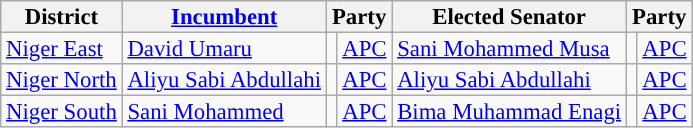<table class="sortable wikitable" style="font-size:95%;line-height:14px;">
<tr>
<th class="unsortable">District</th>
<th class="unsortable"><a href='#'>Incumbent</a></th>
<th colspan="2">Party</th>
<th class="unsortable">Elected Senator</th>
<th colspan="2">Party</th>
</tr>
<tr>
<td><a href='#'>Niger East</a></td>
<td><a href='#'>David Umaru</a></td>
<td style="background:"></td>
<td><a href='#'>APC</a></td>
<td><a href='#'>Sani Mohammed Musa</a></td>
<td style="background:"></td>
<td><a href='#'>APC</a></td>
</tr>
<tr>
<td><a href='#'>Niger North</a></td>
<td><a href='#'>Aliyu Sabi Abdullahi</a></td>
<td style="background:"></td>
<td><a href='#'>APC</a></td>
<td><a href='#'>Aliyu Sabi Abdullahi</a></td>
<td style="background:"></td>
<td><a href='#'>APC</a></td>
</tr>
<tr>
<td><a href='#'>Niger South</a></td>
<td><a href='#'>Sani Mohammed</a></td>
<td style="background:"></td>
<td><a href='#'>APC</a></td>
<td><a href='#'>Bima Muhammad Enagi</a></td>
<td style="background:"></td>
<td><a href='#'>APC</a></td>
</tr>
</table>
